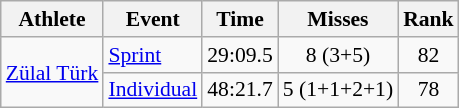<table class="wikitable" style="font-size:90%">
<tr>
<th>Athlete</th>
<th>Event</th>
<th>Time</th>
<th>Misses</th>
<th>Rank</th>
</tr>
<tr align=center>
<td align=left rowspan=2><a href='#'>Zülal Türk</a></td>
<td align=left><a href='#'>Sprint</a></td>
<td>29:09.5</td>
<td>8 (3+5)</td>
<td>82</td>
</tr>
<tr align=center>
<td align=left><a href='#'>Individual</a></td>
<td>48:21.7</td>
<td>5 (1+1+2+1)</td>
<td>78</td>
</tr>
</table>
